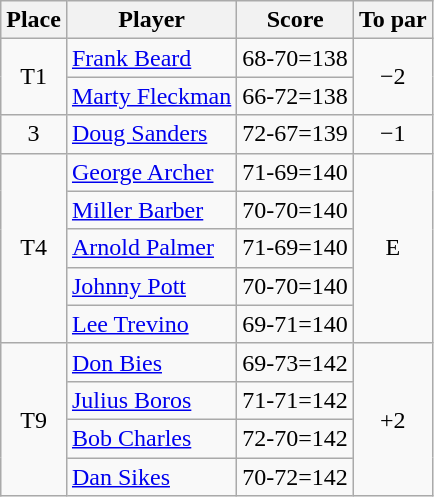<table class=wikitable>
<tr>
<th>Place</th>
<th>Player</th>
<th>Score</th>
<th>To par</th>
</tr>
<tr>
<td rowspan=2 align=center>T1</td>
<td> <a href='#'>Frank Beard</a></td>
<td>68-70=138</td>
<td rowspan=2 align=center>−2</td>
</tr>
<tr>
<td> <a href='#'>Marty Fleckman</a></td>
<td>66-72=138</td>
</tr>
<tr>
<td align=center>3</td>
<td> <a href='#'>Doug Sanders</a></td>
<td>72-67=139</td>
<td align=center>−1</td>
</tr>
<tr>
<td rowspan=5 align=center>T4</td>
<td> <a href='#'>George Archer</a></td>
<td>71-69=140</td>
<td rowspan=5 align=center>E</td>
</tr>
<tr>
<td> <a href='#'>Miller Barber</a></td>
<td>70-70=140</td>
</tr>
<tr>
<td> <a href='#'>Arnold Palmer</a></td>
<td>71-69=140</td>
</tr>
<tr>
<td> <a href='#'>Johnny Pott</a></td>
<td>70-70=140</td>
</tr>
<tr>
<td> <a href='#'>Lee Trevino</a></td>
<td>69-71=140</td>
</tr>
<tr>
<td rowspan=4 align=center>T9</td>
<td> <a href='#'>Don Bies</a></td>
<td>69-73=142</td>
<td rowspan=4 align=center>+2</td>
</tr>
<tr>
<td> <a href='#'>Julius Boros</a></td>
<td>71-71=142</td>
</tr>
<tr>
<td> <a href='#'>Bob Charles</a></td>
<td>72-70=142</td>
</tr>
<tr>
<td> <a href='#'>Dan Sikes</a></td>
<td>70-72=142</td>
</tr>
</table>
